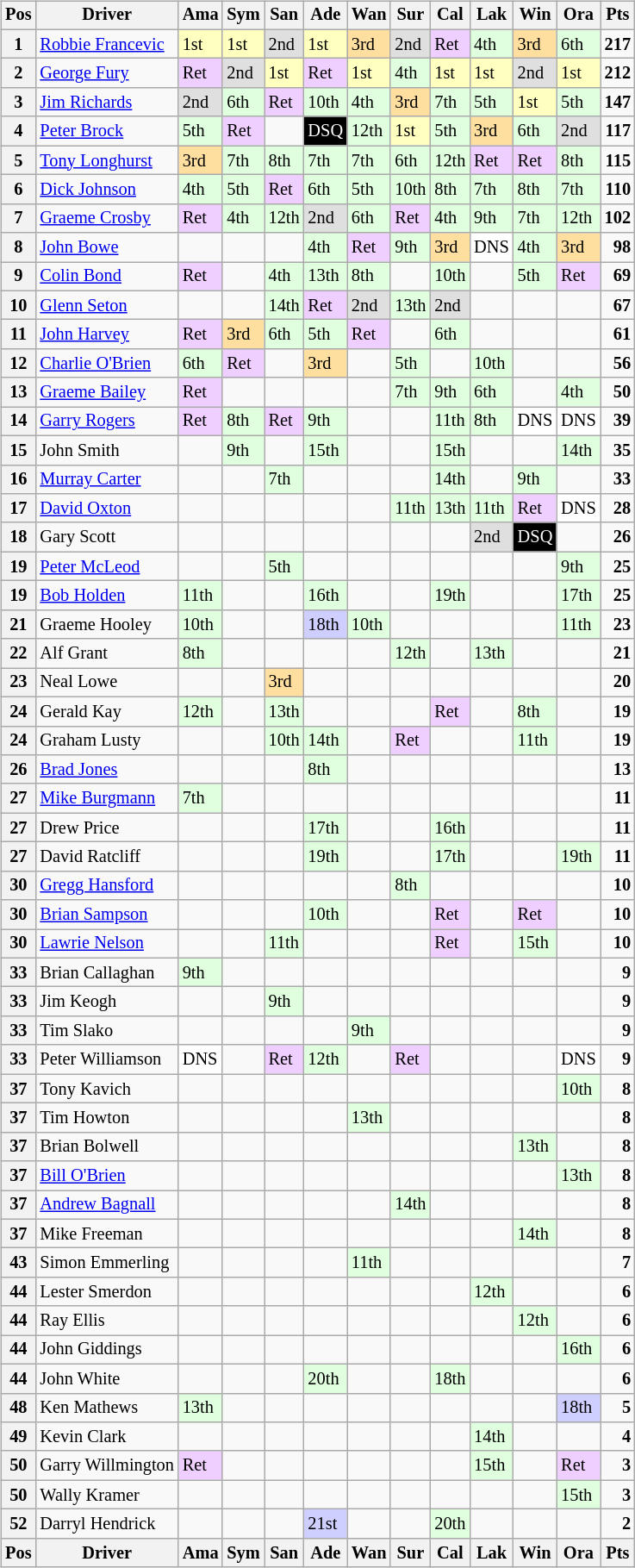<table>
<tr>
<td><br><table class="wikitable" style="font-size: 85%">
<tr>
<th valign="middle">Pos</th>
<th valign="middle">Driver</th>
<th style="width:2%;">Ama</th>
<th style="width:2%;">Sym</th>
<th style="width:2%;">San</th>
<th style="width:2%;">Ade</th>
<th style="width:2%;">Wan</th>
<th style="width:2%;">Sur</th>
<th style="width:2%;">Cal</th>
<th style="width:2%;">Lak</th>
<th style="width:2%;">Win</th>
<th style="width:2%;">Ora</th>
<th valign="middle">Pts</th>
</tr>
<tr>
<th>1</th>
<td><a href='#'>Robbie Francevic</a></td>
<td style="background:#ffffbf;">1st</td>
<td style="background:#ffffbf;">1st</td>
<td style="background:#dfdfdf;">2nd</td>
<td style="background:#ffffbf;">1st</td>
<td style="background:#ffdf9f;">3rd</td>
<td style="background:#dfdfdf;">2nd</td>
<td style="background:#efcfff;">Ret</td>
<td style="background:#dfffdf;">4th</td>
<td style="background:#ffdf9f;">3rd</td>
<td style="background:#dfffdf;">6th</td>
<td align="right"><strong>217</strong></td>
</tr>
<tr>
<th>2</th>
<td><a href='#'>George Fury</a></td>
<td style="background:#efcfff;">Ret</td>
<td style="background:#dfdfdf;">2nd</td>
<td style="background:#ffffbf;">1st</td>
<td style="background:#efcfff;">Ret</td>
<td style="background:#ffffbf;">1st</td>
<td style="background:#dfffdf;">4th</td>
<td style="background:#ffffbf;">1st</td>
<td style="background:#ffffbf;">1st</td>
<td style="background:#dfdfdf;">2nd</td>
<td style="background:#ffffbf;">1st</td>
<td align="right"><strong>212</strong></td>
</tr>
<tr>
<th>3</th>
<td><a href='#'>Jim Richards</a></td>
<td style="background:#dfdfdf;">2nd</td>
<td style="background:#dfffdf;">6th</td>
<td style="background:#efcfff;">Ret</td>
<td style="background:#dfffdf;">10th</td>
<td style="background:#dfffdf;">4th</td>
<td style="background:#ffdf9f;">3rd</td>
<td style="background:#dfffdf;">7th</td>
<td style="background:#dfffdf;">5th</td>
<td style="background:#ffffbf;">1st</td>
<td style="background:#dfffdf;">5th</td>
<td align="right"><strong>147</strong></td>
</tr>
<tr>
<th>4</th>
<td><a href='#'>Peter Brock</a></td>
<td style="background:#dfffdf;">5th</td>
<td style="background:#efcfff;">Ret</td>
<td></td>
<td style="background:#000; color:white;">DSQ</td>
<td style="background:#dfffdf;">12th</td>
<td style="background:#ffffbf;">1st</td>
<td style="background:#dfffdf;">5th</td>
<td style="background:#ffdf9f;">3rd</td>
<td style="background:#dfffdf;">6th</td>
<td style="background:#dfdfdf;">2nd</td>
<td align="right"><strong>117</strong></td>
</tr>
<tr>
<th>5</th>
<td><a href='#'>Tony Longhurst</a></td>
<td style="background:#ffdf9f;">3rd</td>
<td style="background:#dfffdf;">7th</td>
<td style="background:#dfffdf;">8th</td>
<td style="background:#dfffdf;">7th</td>
<td style="background:#dfffdf;">7th</td>
<td style="background:#dfffdf;">6th</td>
<td style="background:#dfffdf;">12th</td>
<td style="background:#efcfff;">Ret</td>
<td style="background:#efcfff;">Ret</td>
<td style="background:#dfffdf;">8th</td>
<td align="right"><strong>115</strong></td>
</tr>
<tr>
<th>6</th>
<td><a href='#'>Dick Johnson</a></td>
<td style="background:#dfffdf;">4th</td>
<td style="background:#dfffdf;">5th</td>
<td style="background:#efcfff;">Ret</td>
<td style="background:#dfffdf;">6th</td>
<td style="background:#dfffdf;">5th</td>
<td style="background:#dfffdf;">10th</td>
<td style="background:#dfffdf;">8th</td>
<td style="background:#dfffdf;">7th</td>
<td style="background:#dfffdf;">8th</td>
<td style="background:#dfffdf;">7th</td>
<td align="right"><strong>110</strong></td>
</tr>
<tr>
<th>7</th>
<td><a href='#'>Graeme Crosby</a></td>
<td style="background:#efcfff;">Ret</td>
<td style="background:#dfffdf;">4th</td>
<td style="background:#dfffdf;">12th</td>
<td style="background:#dfdfdf;">2nd</td>
<td style="background:#dfffdf;">6th</td>
<td style="background:#efcfff;">Ret</td>
<td style="background:#dfffdf;">4th</td>
<td style="background:#dfffdf;">9th</td>
<td style="background:#dfffdf;">7th</td>
<td style="background:#dfffdf;">12th</td>
<td align="right"><strong>102</strong></td>
</tr>
<tr>
<th>8</th>
<td><a href='#'>John Bowe</a></td>
<td></td>
<td></td>
<td></td>
<td style="background:#dfffdf;">4th</td>
<td style="background:#efcfff;">Ret</td>
<td style="background:#dfffdf;">9th</td>
<td style="background:#ffdf9f;">3rd</td>
<td style="background:#fff;">DNS</td>
<td style="background:#dfffdf;">4th</td>
<td style="background:#ffdf9f;">3rd</td>
<td align="right"><strong>98</strong></td>
</tr>
<tr>
<th>9</th>
<td><a href='#'>Colin Bond</a></td>
<td style="background:#efcfff;">Ret</td>
<td></td>
<td style="background:#dfffdf;">4th</td>
<td style="background:#dfffdf;">13th</td>
<td style="background:#dfffdf;">8th</td>
<td></td>
<td style="background:#dfffdf;">10th</td>
<td></td>
<td style="background:#dfffdf;">5th</td>
<td style="background:#efcfff;">Ret</td>
<td align="right"><strong>69</strong></td>
</tr>
<tr>
<th>10</th>
<td><a href='#'>Glenn Seton</a></td>
<td></td>
<td></td>
<td style="background:#dfffdf;">14th</td>
<td style="background:#efcfff;">Ret</td>
<td style="background:#dfdfdf;">2nd</td>
<td style="background:#dfffdf;">13th</td>
<td style="background:#dfdfdf;">2nd</td>
<td></td>
<td></td>
<td></td>
<td align="right"><strong>67</strong></td>
</tr>
<tr>
<th>11</th>
<td><a href='#'>John Harvey</a></td>
<td style="background:#efcfff;">Ret</td>
<td style="background:#ffdf9f;">3rd</td>
<td style="background:#dfffdf;">6th</td>
<td style="background:#dfffdf;">5th</td>
<td style="background:#efcfff;">Ret</td>
<td></td>
<td style="background:#dfffdf;">6th</td>
<td></td>
<td></td>
<td></td>
<td align="right"><strong>61</strong></td>
</tr>
<tr>
<th>12</th>
<td><a href='#'>Charlie O'Brien</a></td>
<td style="background:#dfffdf;">6th</td>
<td style="background:#efcfff;">Ret</td>
<td></td>
<td style="background:#ffdf9f;">3rd</td>
<td></td>
<td style="background:#dfffdf;">5th</td>
<td></td>
<td style="background:#dfffdf;">10th</td>
<td></td>
<td></td>
<td align="right"><strong>56</strong></td>
</tr>
<tr>
<th>13</th>
<td><a href='#'>Graeme Bailey</a></td>
<td style="background:#efcfff;">Ret</td>
<td></td>
<td></td>
<td></td>
<td></td>
<td style="background:#dfffdf;">7th</td>
<td style="background:#dfffdf;">9th</td>
<td style="background:#dfffdf;">6th</td>
<td></td>
<td style="background:#dfffdf;">4th</td>
<td align="right"><strong>50</strong></td>
</tr>
<tr>
<th>14</th>
<td><a href='#'>Garry Rogers</a></td>
<td style="background:#efcfff;">Ret</td>
<td style="background:#dfffdf;">8th</td>
<td style="background:#efcfff;">Ret</td>
<td style="background:#dfffdf;">9th</td>
<td></td>
<td></td>
<td style="background:#dfffdf;">11th</td>
<td style="background:#dfffdf;">8th</td>
<td style="background:#fff;">DNS</td>
<td style="background:#fff;">DNS</td>
<td align="right"><strong>39</strong></td>
</tr>
<tr>
<th>15</th>
<td>John Smith</td>
<td></td>
<td style="background:#dfffdf;">9th</td>
<td></td>
<td style="background:#dfffdf;">15th</td>
<td></td>
<td></td>
<td style="background:#dfffdf;">15th</td>
<td></td>
<td></td>
<td style="background:#dfffdf;">14th</td>
<td align="right"><strong>35</strong></td>
</tr>
<tr>
<th>16</th>
<td><a href='#'>Murray Carter</a></td>
<td></td>
<td></td>
<td style="background:#dfffdf;">7th</td>
<td></td>
<td></td>
<td></td>
<td style="background:#dfffdf;">14th</td>
<td></td>
<td style="background:#dfffdf;">9th</td>
<td></td>
<td align="right"><strong>33</strong></td>
</tr>
<tr>
<th>17</th>
<td><a href='#'>David Oxton</a></td>
<td></td>
<td></td>
<td></td>
<td></td>
<td></td>
<td style="background:#dfffdf;">11th</td>
<td style="background:#dfffdf;">13th</td>
<td style="background:#dfffdf;">11th</td>
<td style="background:#efcfff;">Ret</td>
<td style="background:#fff;">DNS</td>
<td align="right"><strong>28</strong></td>
</tr>
<tr>
<th>18</th>
<td>Gary Scott</td>
<td></td>
<td></td>
<td></td>
<td></td>
<td></td>
<td></td>
<td></td>
<td style="background:#dfdfdf;">2nd</td>
<td style="background:#000; color:white;">DSQ</td>
<td></td>
<td align="right"><strong>26</strong></td>
</tr>
<tr>
<th>19</th>
<td><a href='#'>Peter McLeod</a></td>
<td></td>
<td></td>
<td style="background:#dfffdf;">5th</td>
<td></td>
<td></td>
<td></td>
<td></td>
<td></td>
<td></td>
<td style="background:#dfffdf;">9th</td>
<td align="right"><strong>25</strong></td>
</tr>
<tr>
<th>19</th>
<td><a href='#'>Bob Holden</a></td>
<td style="background:#dfffdf;">11th</td>
<td></td>
<td></td>
<td style="background:#dfffdf;">16th</td>
<td></td>
<td></td>
<td style="background:#dfffdf;">19th</td>
<td></td>
<td></td>
<td style="background:#dfffdf;">17th</td>
<td align="right"><strong>25</strong></td>
</tr>
<tr>
<th>21</th>
<td>Graeme Hooley</td>
<td style="background:#dfffdf;">10th</td>
<td></td>
<td></td>
<td style="background:#cfcfff;">18th</td>
<td style="background:#dfffdf;">10th</td>
<td></td>
<td></td>
<td></td>
<td></td>
<td style="background:#dfffdf;">11th</td>
<td align="right"><strong>23</strong></td>
</tr>
<tr>
<th>22</th>
<td>Alf Grant</td>
<td style="background:#dfffdf;">8th</td>
<td></td>
<td></td>
<td></td>
<td></td>
<td style="background:#dfffdf;">12th</td>
<td></td>
<td style="background:#dfffdf;">13th</td>
<td></td>
<td></td>
<td align="right"><strong>21</strong></td>
</tr>
<tr>
<th>23</th>
<td>Neal Lowe</td>
<td></td>
<td></td>
<td style="background:#ffdf9f;">3rd</td>
<td></td>
<td></td>
<td></td>
<td></td>
<td></td>
<td></td>
<td></td>
<td align="right"><strong>20</strong></td>
</tr>
<tr>
<th>24</th>
<td>Gerald Kay</td>
<td style="background:#dfffdf;">12th</td>
<td></td>
<td style="background:#dfffdf;">13th</td>
<td></td>
<td></td>
<td></td>
<td style="background:#efcfff;">Ret</td>
<td></td>
<td style="background:#dfffdf;">8th</td>
<td></td>
<td align="right"><strong>19</strong></td>
</tr>
<tr>
<th>24</th>
<td>Graham Lusty</td>
<td></td>
<td></td>
<td style="background:#dfffdf;">10th</td>
<td style="background:#dfffdf;">14th</td>
<td></td>
<td style="background:#efcfff;">Ret</td>
<td></td>
<td></td>
<td style="background:#dfffdf;">11th</td>
<td></td>
<td align="right"><strong>19</strong></td>
</tr>
<tr>
<th>26</th>
<td><a href='#'>Brad Jones</a></td>
<td></td>
<td></td>
<td></td>
<td style="background:#dfffdf;">8th</td>
<td></td>
<td></td>
<td></td>
<td></td>
<td></td>
<td></td>
<td align="right"><strong>13</strong></td>
</tr>
<tr>
<th>27</th>
<td><a href='#'>Mike Burgmann</a></td>
<td style="background:#dfffdf;">7th</td>
<td></td>
<td></td>
<td></td>
<td></td>
<td></td>
<td></td>
<td></td>
<td></td>
<td></td>
<td align="right"><strong>11</strong></td>
</tr>
<tr>
<th>27</th>
<td>Drew Price</td>
<td></td>
<td></td>
<td></td>
<td style="background:#dfffdf;">17th</td>
<td></td>
<td></td>
<td style="background:#dfffdf;">16th</td>
<td></td>
<td></td>
<td></td>
<td align="right"><strong>11</strong></td>
</tr>
<tr>
<th>27</th>
<td>David Ratcliff</td>
<td></td>
<td></td>
<td></td>
<td style="background:#dfffdf;">19th</td>
<td></td>
<td></td>
<td style="background:#dfffdf;">17th</td>
<td></td>
<td></td>
<td style="background:#dfffdf;">19th</td>
<td align="right"><strong>11</strong></td>
</tr>
<tr>
<th>30</th>
<td><a href='#'>Gregg Hansford</a></td>
<td></td>
<td></td>
<td></td>
<td></td>
<td></td>
<td style="background:#dfffdf;">8th</td>
<td></td>
<td></td>
<td></td>
<td></td>
<td align="right"><strong>10</strong></td>
</tr>
<tr>
<th>30</th>
<td><a href='#'>Brian Sampson</a></td>
<td></td>
<td></td>
<td></td>
<td style="background:#dfffdf;">10th</td>
<td></td>
<td></td>
<td style="background:#efcfff;">Ret</td>
<td></td>
<td style="background:#efcfff;">Ret</td>
<td></td>
<td align="right"><strong>10</strong></td>
</tr>
<tr>
<th>30</th>
<td><a href='#'>Lawrie Nelson</a></td>
<td></td>
<td></td>
<td style="background:#dfffdf;">11th</td>
<td></td>
<td></td>
<td></td>
<td style="background:#efcfff;">Ret</td>
<td></td>
<td style="background:#dfffdf;">15th</td>
<td></td>
<td align="right"><strong>10</strong></td>
</tr>
<tr>
<th>33</th>
<td>Brian Callaghan</td>
<td style="background:#dfffdf;">9th</td>
<td></td>
<td></td>
<td></td>
<td></td>
<td></td>
<td></td>
<td></td>
<td></td>
<td></td>
<td align="right"><strong>9</strong></td>
</tr>
<tr>
<th>33</th>
<td>Jim Keogh</td>
<td></td>
<td></td>
<td style="background:#dfffdf;">9th</td>
<td></td>
<td></td>
<td></td>
<td></td>
<td></td>
<td></td>
<td></td>
<td align="right"><strong>9</strong></td>
</tr>
<tr>
<th>33</th>
<td>Tim Slako</td>
<td></td>
<td></td>
<td></td>
<td></td>
<td style="background:#dfffdf;">9th</td>
<td></td>
<td></td>
<td></td>
<td></td>
<td></td>
<td align="right"><strong>9</strong></td>
</tr>
<tr>
<th>33</th>
<td>Peter Williamson</td>
<td style="background:#fff;">DNS</td>
<td></td>
<td style="background:#efcfff;">Ret</td>
<td style="background:#dfffdf;">12th</td>
<td></td>
<td style="background:#efcfff;">Ret</td>
<td></td>
<td></td>
<td></td>
<td style="background:#fff;">DNS</td>
<td align="right"><strong>9</strong></td>
</tr>
<tr>
<th>37</th>
<td>Tony Kavich</td>
<td></td>
<td></td>
<td></td>
<td></td>
<td></td>
<td></td>
<td></td>
<td></td>
<td></td>
<td style="background:#dfffdf;">10th</td>
<td align="right"><strong>8</strong></td>
</tr>
<tr>
<th>37</th>
<td>Tim Howton</td>
<td></td>
<td></td>
<td></td>
<td></td>
<td style="background:#dfffdf;">13th</td>
<td></td>
<td></td>
<td></td>
<td></td>
<td></td>
<td align="right"><strong>8</strong></td>
</tr>
<tr>
<th>37</th>
<td>Brian Bolwell</td>
<td></td>
<td></td>
<td></td>
<td></td>
<td></td>
<td></td>
<td></td>
<td></td>
<td style="background:#dfffdf;">13th</td>
<td></td>
<td align="right"><strong>8</strong></td>
</tr>
<tr>
<th>37</th>
<td><a href='#'>Bill O'Brien</a></td>
<td></td>
<td></td>
<td></td>
<td></td>
<td></td>
<td></td>
<td></td>
<td></td>
<td></td>
<td style="background:#dfffdf;">13th</td>
<td align="right"><strong>8</strong></td>
</tr>
<tr>
<th>37</th>
<td><a href='#'>Andrew Bagnall</a></td>
<td></td>
<td></td>
<td></td>
<td></td>
<td></td>
<td style="background:#dfffdf;">14th</td>
<td></td>
<td></td>
<td></td>
<td></td>
<td align="right"><strong>8</strong></td>
</tr>
<tr>
<th>37</th>
<td>Mike Freeman</td>
<td></td>
<td></td>
<td></td>
<td></td>
<td></td>
<td></td>
<td></td>
<td></td>
<td style="background:#dfffdf;">14th</td>
<td></td>
<td align="right"><strong>8</strong></td>
</tr>
<tr>
<th>43</th>
<td>Simon Emmerling</td>
<td></td>
<td></td>
<td></td>
<td></td>
<td style="background:#dfffdf;">11th</td>
<td></td>
<td></td>
<td></td>
<td></td>
<td></td>
<td align="right"><strong>7</strong></td>
</tr>
<tr>
<th>44</th>
<td>Lester Smerdon</td>
<td></td>
<td></td>
<td></td>
<td></td>
<td></td>
<td></td>
<td></td>
<td style="background:#dfffdf;">12th</td>
<td></td>
<td></td>
<td align="right"><strong>6</strong></td>
</tr>
<tr>
<th>44</th>
<td>Ray Ellis</td>
<td></td>
<td></td>
<td></td>
<td></td>
<td></td>
<td></td>
<td></td>
<td></td>
<td style="background:#dfffdf;">12th</td>
<td></td>
<td align="right"><strong>6</strong></td>
</tr>
<tr>
<th>44</th>
<td>John Giddings</td>
<td></td>
<td></td>
<td></td>
<td></td>
<td></td>
<td></td>
<td></td>
<td></td>
<td></td>
<td style="background:#dfffdf;">16th</td>
<td align="right"><strong>6</strong></td>
</tr>
<tr>
<th>44</th>
<td>John White</td>
<td></td>
<td></td>
<td></td>
<td style="background:#dfffdf;">20th</td>
<td></td>
<td></td>
<td style="background:#dfffdf;">18th</td>
<td></td>
<td></td>
<td></td>
<td align="right"><strong>6</strong></td>
</tr>
<tr>
<th>48</th>
<td>Ken Mathews</td>
<td style="background:#dfffdf;">13th</td>
<td></td>
<td></td>
<td></td>
<td></td>
<td></td>
<td></td>
<td></td>
<td></td>
<td style="background:#cfcfff;">18th</td>
<td align="right"><strong>5</strong></td>
</tr>
<tr>
<th>49</th>
<td>Kevin Clark</td>
<td></td>
<td></td>
<td></td>
<td></td>
<td></td>
<td></td>
<td></td>
<td style="background:#dfffdf;">14th</td>
<td></td>
<td></td>
<td align="right"><strong>4</strong></td>
</tr>
<tr>
<th>50</th>
<td>Garry Willmington</td>
<td style="background:#efcfff;">Ret</td>
<td></td>
<td></td>
<td></td>
<td></td>
<td></td>
<td></td>
<td style="background:#dfffdf;">15th</td>
<td></td>
<td style="background:#efcfff;">Ret</td>
<td align="right"><strong>3</strong></td>
</tr>
<tr>
<th>50</th>
<td>Wally Kramer</td>
<td></td>
<td></td>
<td></td>
<td></td>
<td></td>
<td></td>
<td></td>
<td></td>
<td></td>
<td style="background:#dfffdf;">15th</td>
<td align="right"><strong>3</strong></td>
</tr>
<tr>
<th>52</th>
<td>Darryl Hendrick</td>
<td></td>
<td></td>
<td></td>
<td style="background:#cfcfff;">21st</td>
<td></td>
<td></td>
<td style="background:#dfffdf;">20th</td>
<td></td>
<td></td>
<td></td>
<td align="right"><strong>2</strong></td>
</tr>
<tr style="background:#f9f9f9; vertical-align:top;">
<th valign="middle">Pos</th>
<th valign="middle">Driver</th>
<th style="width:2%;">Ama</th>
<th style="width:2%;">Sym</th>
<th style="width:2%;">San</th>
<th style="width:2%;">Ade</th>
<th style="width:2%;">Wan</th>
<th style="width:2%;">Sur</th>
<th style="width:2%;">Cal</th>
<th style="width:2%;">Lak</th>
<th style="width:2%;">Win</th>
<th style="width:2%;">Ora</th>
<th valign="middle">Pts</th>
</tr>
</table>
</td>
<td valign="top"><br></td>
</tr>
</table>
